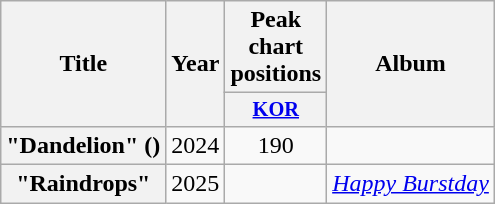<table class="wikitable plainrowheaders" style="text-align:center">
<tr>
<th scope="col" rowspan="2">Title</th>
<th scope="col" rowspan="2">Year</th>
<th scope="col" colspan="1">Peak chart positions</th>
<th scope="col" rowspan="2">Album</th>
</tr>
<tr>
<th scope="col" style="font-size:85%; width:2.5em"><a href='#'>KOR</a><br></th>
</tr>
<tr>
<th scope="row">"Dandelion" ()</th>
<td>2024</td>
<td>190</td>
<td></td>
</tr>
<tr>
<th scope="row">"Raindrops"</th>
<td>2025</td>
<td></td>
<td><em><a href='#'>Happy Burstday</a></em></td>
</tr>
</table>
